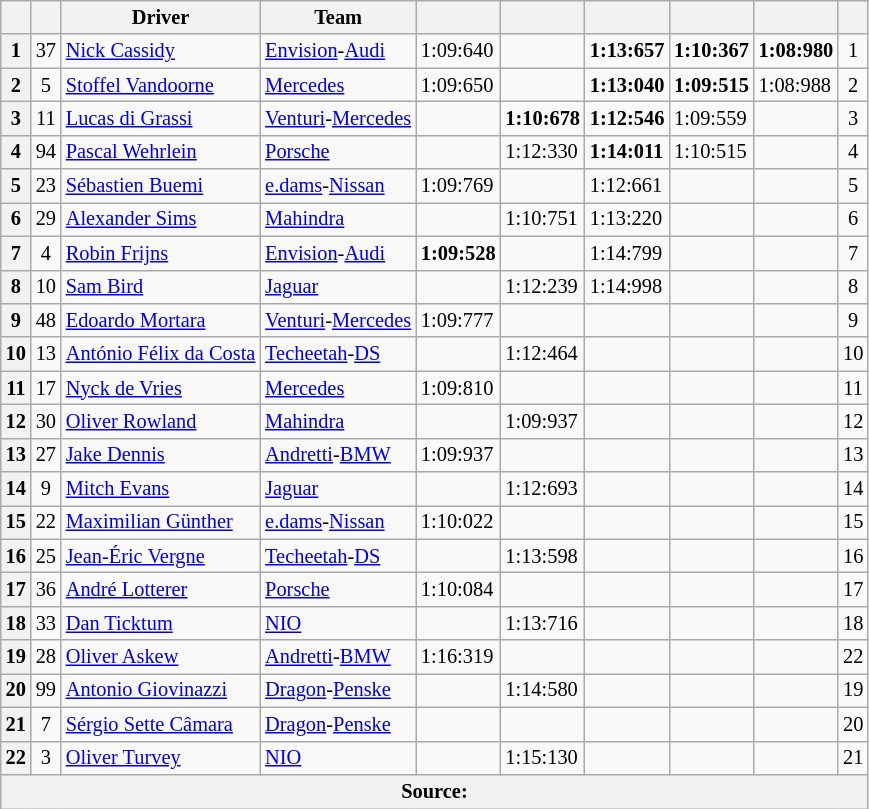<table class="wikitable sortable" style="font-size: 85%">
<tr>
<th scope="col"></th>
<th scope="col"></th>
<th scope="col">Driver</th>
<th scope="col">Team</th>
<th scope="col"></th>
<th scope="col"></th>
<th scope="col"></th>
<th scope="col"></th>
<th scope="col"></th>
<th scope="col"></th>
</tr>
<tr>
<th scope="row">1</th>
<td align="center">37</td>
<td data-sort-value="CAS"> <a href='#'>Nick Cassidy</a></td>
<td><a href='#'>Envision</a>-<a href='#'>Audi</a></td>
<td>1:09:640</td>
<td></td>
<td><strong>1:13:657</strong></td>
<td><strong>1:10:367</strong></td>
<td><strong>1:08:980</strong></td>
<td align="center">1</td>
</tr>
<tr>
<th scope="row">2</th>
<td align="center">5</td>
<td data-sort-value="VAN"> <a href='#'>Stoffel Vandoorne</a></td>
<td><a href='#'>Mercedes</a></td>
<td>1:09:650</td>
<td></td>
<td><strong>1:13:040</strong></td>
<td><strong>1:09:515</strong></td>
<td>1:08:988</td>
<td align="center">2</td>
</tr>
<tr>
<th scope="row">3</th>
<td align="center">11</td>
<td data-sort-value="DIG"> <a href='#'>Lucas di Grassi</a></td>
<td><a href='#'>Venturi</a>-<a href='#'>Mercedes</a></td>
<td></td>
<td><strong>1:10:678</strong></td>
<td><strong>1:12:546</strong></td>
<td>1:09:559</td>
<td></td>
<td align="center">3</td>
</tr>
<tr>
<th scope="row">4</th>
<td align="center">94</td>
<td data-sort-value="WEH"> <a href='#'>Pascal Wehrlein</a></td>
<td><a href='#'>Porsche</a></td>
<td></td>
<td>1:12:330</td>
<td><strong>1:14:011</strong></td>
<td>1:10:515</td>
<td></td>
<td align="center">4</td>
</tr>
<tr>
<th scope="row">5</th>
<td align="center">23</td>
<td data-sort-value="BUE"> <a href='#'>Sébastien Buemi</a></td>
<td><a href='#'>e.dams</a>-<a href='#'>Nissan</a></td>
<td>1:09:769</td>
<td></td>
<td>1:12:661</td>
<td></td>
<td></td>
<td align="center">5</td>
</tr>
<tr>
<th scope="row">6</th>
<td align="center">29</td>
<td data-sort-value="SIM"> <a href='#'>Alexander Sims</a></td>
<td><a href='#'>Mahindra</a></td>
<td></td>
<td>1:10:751</td>
<td>1:13:220</td>
<td></td>
<td></td>
<td align="center">6</td>
</tr>
<tr>
<th scope="row">7</th>
<td align="center">4</td>
<td data-sort-value="FRI"> <a href='#'>Robin Frijns</a></td>
<td><a href='#'>Envision</a>-<a href='#'>Audi</a></td>
<td><strong>1:09:528</strong></td>
<td></td>
<td>1:14:799</td>
<td></td>
<td></td>
<td align="center">7</td>
</tr>
<tr>
<th scope="row">8</th>
<td align="center">10</td>
<td data-sort-value="BIR"> <a href='#'>Sam Bird</a></td>
<td><a href='#'>Jaguar</a></td>
<td></td>
<td>1:12:239</td>
<td>1:14:998</td>
<td></td>
<td></td>
<td align="center">8</td>
</tr>
<tr>
<th scope="row">9</th>
<td align="center">48</td>
<td data-sort-value="MOR"> <a href='#'>Edoardo Mortara</a></td>
<td><a href='#'>Venturi</a>-<a href='#'>Mercedes</a></td>
<td>1:09:777</td>
<td></td>
<td></td>
<td></td>
<td></td>
<td align="center">9</td>
</tr>
<tr>
<th scope="row">10</th>
<td align="center">13</td>
<td data-sort-value="DAC"> <a href='#'>António Félix da Costa</a></td>
<td><a href='#'>Techeetah</a>-<a href='#'>DS</a></td>
<td></td>
<td>1:12:464</td>
<td></td>
<td></td>
<td></td>
<td align="center">10</td>
</tr>
<tr>
<th scope="row">11</th>
<td align="center">17</td>
<td data-sort-value="DEV"> <a href='#'>Nyck de Vries</a></td>
<td><a href='#'>Mercedes</a></td>
<td>1:09:810</td>
<td></td>
<td></td>
<td></td>
<td></td>
<td align="center">11</td>
</tr>
<tr>
<th scope="row">12</th>
<td align="center">30</td>
<td data-sort-value="ROW"> <a href='#'>Oliver Rowland</a></td>
<td><a href='#'>Mahindra</a></td>
<td></td>
<td>1:09:937</td>
<td></td>
<td></td>
<td></td>
<td align="center">12</td>
</tr>
<tr>
<th scope="row">13</th>
<td align="center">27</td>
<td data-sort-value="DEN"> <a href='#'>Jake Dennis</a></td>
<td><a href='#'>Andretti</a>-<a href='#'>BMW</a></td>
<td>1:09:937</td>
<td></td>
<td></td>
<td></td>
<td></td>
<td align="center">13</td>
</tr>
<tr>
<th scope="row">14</th>
<td align="center">9</td>
<td data-sort-value="EVA"> <a href='#'>Mitch Evans</a></td>
<td><a href='#'>Jaguar</a></td>
<td></td>
<td>1:12:693</td>
<td></td>
<td></td>
<td></td>
<td align="center">14</td>
</tr>
<tr>
<th scope="row">15</th>
<td align="center">22</td>
<td data-sort-value="GUE"> <a href='#'>Maximilian Günther</a></td>
<td><a href='#'>e.dams</a>-<a href='#'>Nissan</a></td>
<td>1:10:022</td>
<td></td>
<td></td>
<td></td>
<td></td>
<td align="center">15</td>
</tr>
<tr>
<th scope="row">16</th>
<td align="center">25</td>
<td data-sort-value="JEV"> <a href='#'>Jean-Éric Vergne</a></td>
<td><a href='#'>Techeetah</a>-<a href='#'>DS</a></td>
<td></td>
<td>1:13:598</td>
<td></td>
<td></td>
<td></td>
<td align="center">16</td>
</tr>
<tr>
<th scope="row">17</th>
<td align="center">36</td>
<td data-sort-value="LOT"> <a href='#'>André Lotterer</a></td>
<td><a href='#'>Porsche</a></td>
<td>1:10:084</td>
<td></td>
<td></td>
<td></td>
<td></td>
<td align="center">17</td>
</tr>
<tr>
<th scope="row">18</th>
<td align="center">33</td>
<td data-sort-value="TIC"> <a href='#'>Dan Ticktum</a></td>
<td><a href='#'>NIO</a></td>
<td></td>
<td>1:13:716</td>
<td></td>
<td></td>
<td></td>
<td align="center">18</td>
</tr>
<tr>
<th scope="row">19</th>
<td align="center">28</td>
<td data-sort-value="ASK"> <a href='#'>Oliver Askew</a></td>
<td><a href='#'>Andretti</a>-<a href='#'>BMW</a></td>
<td>1:16:319</td>
<td></td>
<td></td>
<td></td>
<td></td>
<td align="center">22</td>
</tr>
<tr>
<th scope="row">20</th>
<td align="center">99</td>
<td data-sort-value="GIO"> <a href='#'>Antonio Giovinazzi</a></td>
<td><a href='#'>Dragon</a>-<a href='#'>Penske</a></td>
<td></td>
<td>1:14:580</td>
<td></td>
<td></td>
<td></td>
<td align="center">19</td>
</tr>
<tr>
<th scope="row">21</th>
<td align="center">7</td>
<td data-sort-value="SET"> <a href='#'>Sérgio Sette Câmara</a></td>
<td><a href='#'>Dragon</a>-<a href='#'>Penske</a></td>
<td></td>
<td></td>
<td></td>
<td></td>
<td></td>
<td align="center">20</td>
</tr>
<tr>
<th scope="row">22</th>
<td align="center">3</td>
<td data-sort-value="TUR"> <a href='#'>Oliver Turvey</a></td>
<td><a href='#'>NIO</a></td>
<td></td>
<td>1:15:130</td>
<td></td>
<td></td>
<td></td>
<td align="center">21</td>
</tr>
<tr>
<th colspan="10">Source:</th>
</tr>
</table>
